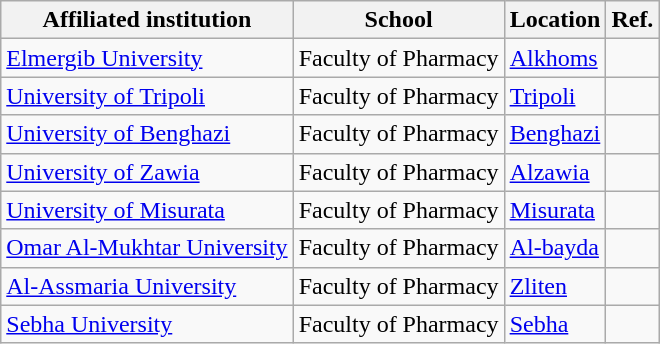<table class="wikitable sortable">
<tr>
<th>Affiliated institution</th>
<th>School</th>
<th>Location</th>
<th>Ref.</th>
</tr>
<tr>
<td><a href='#'>Elmergib University</a></td>
<td>Faculty of Pharmacy</td>
<td><a href='#'>Alkhoms</a></td>
<td></td>
</tr>
<tr>
<td><a href='#'>University of Tripoli</a></td>
<td>Faculty of Pharmacy</td>
<td><a href='#'>Tripoli</a></td>
<td></td>
</tr>
<tr>
<td><a href='#'>University of Benghazi</a></td>
<td>Faculty of Pharmacy</td>
<td><a href='#'>Benghazi</a></td>
<td></td>
</tr>
<tr>
<td><a href='#'>University of Zawia</a></td>
<td>Faculty of Pharmacy</td>
<td><a href='#'>Alzawia</a></td>
<td></td>
</tr>
<tr>
<td><a href='#'>University of Misurata</a></td>
<td>Faculty of Pharmacy</td>
<td><a href='#'>Misurata</a></td>
<td></td>
</tr>
<tr>
<td><a href='#'>Omar Al-Mukhtar University</a></td>
<td>Faculty of Pharmacy</td>
<td><a href='#'>Al-bayda</a></td>
<td></td>
</tr>
<tr>
<td><a href='#'>Al-Assmaria University</a></td>
<td>Faculty of Pharmacy</td>
<td><a href='#'>Zliten</a></td>
<td></td>
</tr>
<tr>
<td><a href='#'>Sebha University</a></td>
<td>Faculty of Pharmacy</td>
<td><a href='#'>Sebha</a></td>
<td></td>
</tr>
</table>
